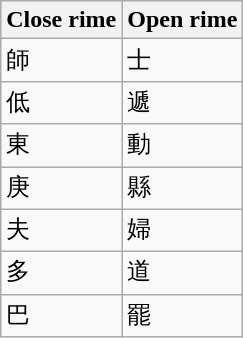<table class="wikitable">
<tr>
<th>Close rime</th>
<th>Open rime</th>
</tr>
<tr>
<td>師 </td>
<td>士 </td>
</tr>
<tr>
<td>低 </td>
<td>遞 </td>
</tr>
<tr>
<td>東 </td>
<td>動 </td>
</tr>
<tr>
<td>庚 </td>
<td>縣 </td>
</tr>
<tr>
<td>夫 </td>
<td>婦 </td>
</tr>
<tr>
<td>多 </td>
<td>道 </td>
</tr>
<tr>
<td>巴 </td>
<td>罷 </td>
</tr>
</table>
